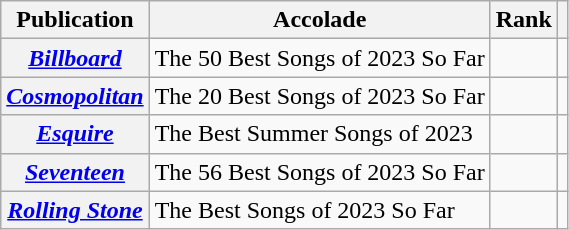<table class="wikitable sortable plainrowheaders">
<tr>
<th scope="col">Publication</th>
<th scope="col">Accolade</th>
<th scope="col">Rank</th>
<th scope="col" class="unsortable"></th>
</tr>
<tr>
<th scope="row"><em><a href='#'>Billboard</a></em></th>
<td>The 50 Best Songs of 2023 So Far</td>
<td></td>
<td></td>
</tr>
<tr>
<th scope="row"><em><a href='#'>Cosmopolitan</a></em></th>
<td>The 20 Best Songs of 2023 So Far</td>
<td></td>
<td></td>
</tr>
<tr>
<th scope="row"><em><a href='#'>Esquire</a></em></th>
<td>The Best Summer Songs of 2023</td>
<td></td>
<td></td>
</tr>
<tr>
<th scope="row"><em><a href='#'>Seventeen</a></em></th>
<td>The 56 Best Songs of 2023 So Far</td>
<td></td>
<td></td>
</tr>
<tr>
<th scope="row"><em><a href='#'>Rolling Stone</a></em></th>
<td>The Best Songs of 2023 So Far</td>
<td></td>
<td></td>
</tr>
</table>
